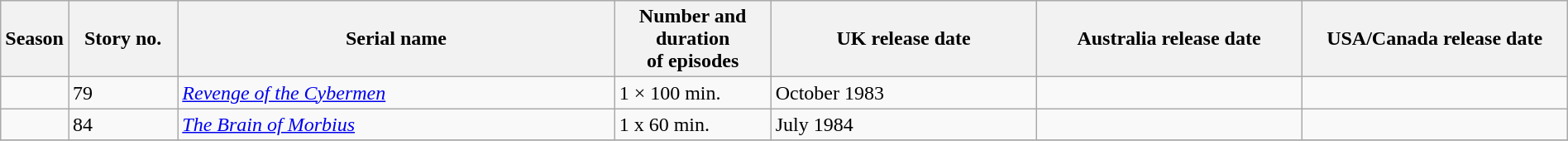<table class="wikitable sortable" style="width:100%;">
<tr>
<th style="width:4%;">Season</th>
<th style="width:7%;">Story no.</th>
<th style="width:28%;">Serial name</th>
<th style="width:10%;">Number and duration<br>of episodes</th>
<th style="width:17%;">UK release date</th>
<th style="width:17%;">Australia  release date</th>
<th style="width:17%;">USA/Canada release date</th>
</tr>
<tr>
<td></td>
<td>79</td>
<td><em><a href='#'>Revenge of the Cybermen</a></em></td>
<td>1 × 100 min.</td>
<td data-sort-value="1983-10">October 1983 </td>
<td></td>
<td></td>
</tr>
<tr>
<td></td>
<td>84</td>
<td><em><a href='#'>The Brain of Morbius</a></em></td>
<td>1 x 60 min.</td>
<td data-sort-value="1984-07">July 1984 </td>
<td></td>
<td></td>
</tr>
<tr>
</tr>
</table>
